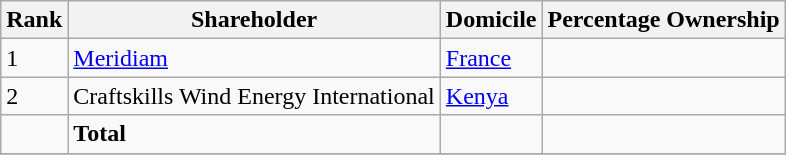<table class="wikitable sortable" style="margin: 0.5em auto">
<tr>
<th>Rank</th>
<th>Shareholder</th>
<th>Domicile</th>
<th>Percentage Ownership</th>
</tr>
<tr>
<td>1</td>
<td><a href='#'>Meridiam</a></td>
<td><a href='#'>France</a></td>
<td></td>
</tr>
<tr>
<td>2</td>
<td>Craftskills Wind Energy International</td>
<td><a href='#'>Kenya</a></td>
<td></td>
</tr>
<tr>
<td></td>
<td><strong>Total</strong></td>
<td></td>
<td></td>
</tr>
<tr>
</tr>
</table>
